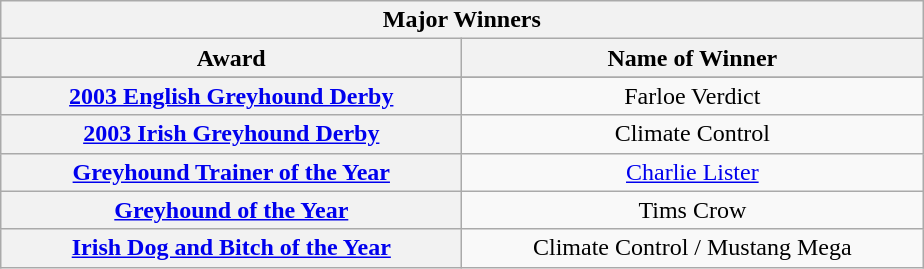<table class="wikitable">
<tr>
<th colspan="2">Major Winners</th>
</tr>
<tr>
<th width=300>Award</th>
<th width=300>Name of Winner</th>
</tr>
<tr>
</tr>
<tr align=center>
<th><a href='#'>2003 English Greyhound Derby</a></th>
<td>Farloe Verdict</td>
</tr>
<tr align=center>
<th><a href='#'>2003 Irish Greyhound Derby</a></th>
<td>Climate Control</td>
</tr>
<tr align=center>
<th><a href='#'>Greyhound Trainer of the Year</a></th>
<td><a href='#'>Charlie Lister</a></td>
</tr>
<tr align=center>
<th><a href='#'>Greyhound of the Year</a></th>
<td>Tims Crow</td>
</tr>
<tr align=center>
<th><a href='#'>Irish Dog and Bitch of the Year</a></th>
<td>Climate Control / Mustang Mega</td>
</tr>
</table>
